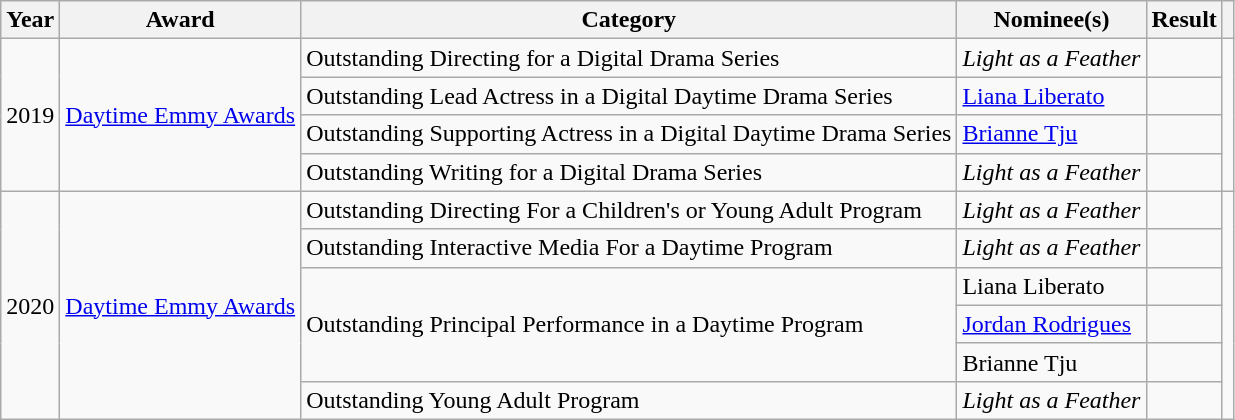<table class="wikitable sortable">
<tr>
<th scope="col">Year</th>
<th scope="col">Award</th>
<th scope="col">Category</th>
<th scope="col">Nominee(s)</th>
<th scope="col">Result</th>
<th scope="col" class="unsortable"></th>
</tr>
<tr>
<td rowspan="4">2019</td>
<td rowspan="4"><a href='#'>Daytime Emmy Awards</a></td>
<td>Outstanding Directing for a Digital Drama Series</td>
<td><em>Light as a Feather</em></td>
<td></td>
<td rowspan="4" style="text-align: center;"></td>
</tr>
<tr>
<td>Outstanding Lead Actress in a Digital Daytime Drama Series</td>
<td data-sort-value="Liberato, Liana"><a href='#'>Liana Liberato</a></td>
<td></td>
</tr>
<tr>
<td>Outstanding Supporting Actress in a Digital Daytime Drama Series</td>
<td data-sort-value="Tju, Brianne"><a href='#'>Brianne Tju</a></td>
<td></td>
</tr>
<tr>
<td>Outstanding Writing for a Digital Drama Series</td>
<td><em>Light as a Feather</em></td>
<td></td>
</tr>
<tr>
<td rowspan="6">2020</td>
<td rowspan="6"><a href='#'>Daytime Emmy Awards</a></td>
<td>Outstanding Directing For a Children's or Young Adult Program</td>
<td><em>Light as a Feather</em></td>
<td></td>
<td rowspan="6" style="text-align: center;"></td>
</tr>
<tr>
<td>Outstanding Interactive Media For a Daytime Program</td>
<td><em>Light as a Feather</em></td>
<td></td>
</tr>
<tr>
<td rowspan="3">Outstanding Principal Performance in a Daytime Program</td>
<td data-sort-value="Liberato, Liana">Liana Liberato</td>
<td></td>
</tr>
<tr>
<td data-sort-value="Rodrigues, Jordan"><a href='#'>Jordan Rodrigues</a></td>
<td></td>
</tr>
<tr>
<td data-sort-value="Tju, Brianne">Brianne Tju</td>
<td></td>
</tr>
<tr>
<td>Outstanding Young Adult Program</td>
<td><em>Light as a Feather</em></td>
<td></td>
</tr>
</table>
